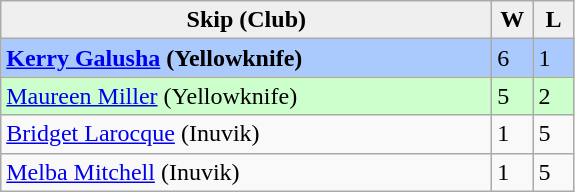<table class="wikitable">
<tr>
<th style="background:#efefef; width:320px;">Skip (Club)</th>
<th style="background:#efefef; width:20px;">W</th>
<th style="background:#efefef; width:20px;">L</th>
</tr>
<tr style="background:#aac9fc;">
<td><strong><a href='#'>Kerry Galusha</a> (Yellowknife)</strong></td>
<td>6</td>
<td>1</td>
</tr>
<tr style="background:#cfc;">
<td><a href='#'>Maureen Miller</a> (Yellowknife)</td>
<td>5</td>
<td>2</td>
</tr>
<tr>
<td><a href='#'>Bridget Larocque</a> (Inuvik)</td>
<td>1</td>
<td>5</td>
</tr>
<tr>
<td><a href='#'>Melba Mitchell</a> (Inuvik)</td>
<td>1</td>
<td>5</td>
</tr>
</table>
